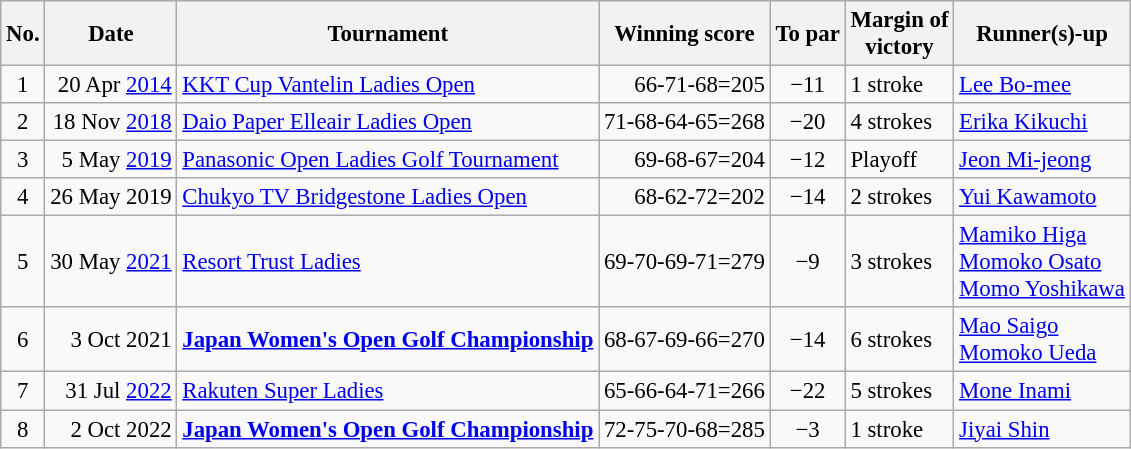<table class="wikitable" style="font-size:95%;">
<tr>
<th>No.</th>
<th>Date</th>
<th>Tournament</th>
<th>Winning score</th>
<th>To par</th>
<th>Margin of<br>victory</th>
<th>Runner(s)-up</th>
</tr>
<tr>
<td align=center>1</td>
<td align=right>20 Apr <a href='#'>2014</a></td>
<td><a href='#'>KKT Cup Vantelin Ladies Open</a></td>
<td align=right>66-71-68=205</td>
<td align=center>−11</td>
<td>1 stroke</td>
<td> <a href='#'>Lee Bo-mee</a></td>
</tr>
<tr>
<td align=center>2</td>
<td align=right>18 Nov <a href='#'>2018</a></td>
<td><a href='#'>Daio Paper Elleair Ladies Open</a></td>
<td align=right>71-68-64-65=268</td>
<td align=center>−20</td>
<td>4 strokes</td>
<td> <a href='#'>Erika Kikuchi</a></td>
</tr>
<tr>
<td align=center>3</td>
<td align=right>5 May <a href='#'>2019</a></td>
<td><a href='#'>Panasonic Open Ladies Golf Tournament</a></td>
<td align=right>69-68-67=204</td>
<td align=center>−12</td>
<td>Playoff</td>
<td> <a href='#'>Jeon Mi-jeong</a></td>
</tr>
<tr>
<td align=center>4</td>
<td align=right>26 May 2019</td>
<td><a href='#'>Chukyo TV Bridgestone Ladies Open</a></td>
<td align=right>68-62-72=202</td>
<td align=center>−14</td>
<td>2 strokes</td>
<td> <a href='#'>Yui Kawamoto</a></td>
</tr>
<tr>
<td align=center>5</td>
<td align=right>30 May <a href='#'>2021</a></td>
<td><a href='#'>Resort Trust Ladies</a></td>
<td align=right>69-70-69-71=279</td>
<td align=center>−9</td>
<td>3 strokes</td>
<td> <a href='#'>Mamiko Higa</a><br> <a href='#'>Momoko Osato</a><br> <a href='#'>Momo Yoshikawa</a></td>
</tr>
<tr>
<td align=center>6</td>
<td align=right>3 Oct 2021</td>
<td><strong><a href='#'>Japan Women's Open Golf Championship</a></strong></td>
<td align=right>68-67-69-66=270</td>
<td align=center>−14</td>
<td>6 strokes</td>
<td> <a href='#'>Mao Saigo</a><br> <a href='#'>Momoko Ueda</a></td>
</tr>
<tr>
<td align=center>7</td>
<td align=right>31 Jul <a href='#'>2022</a></td>
<td><a href='#'>Rakuten Super Ladies</a></td>
<td align=right>65-66-64-71=266</td>
<td align=center>−22</td>
<td>5 strokes</td>
<td> <a href='#'>Mone Inami</a></td>
</tr>
<tr>
<td align=center>8</td>
<td align=right>2 Oct 2022</td>
<td><strong><a href='#'>Japan Women's Open Golf Championship</a></strong></td>
<td align=right>72-75-70-68=285</td>
<td align=center>−3</td>
<td>1 stroke</td>
<td> <a href='#'>Jiyai Shin</a></td>
</tr>
</table>
